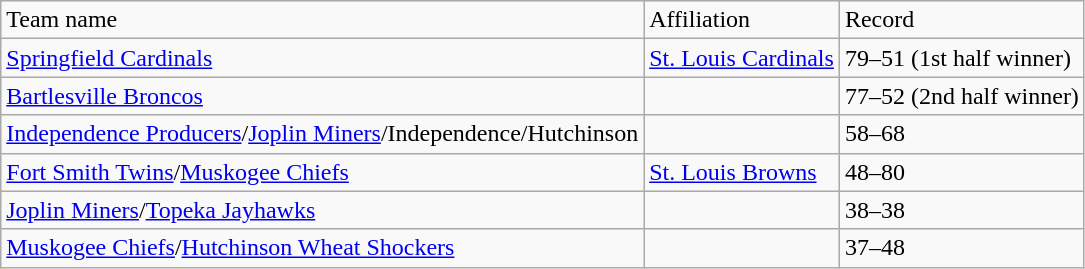<table class="wikitable">
<tr>
<td>Team name</td>
<td>Affiliation</td>
<td>Record</td>
</tr>
<tr>
<td><a href='#'>Springfield Cardinals</a></td>
<td><a href='#'>St. Louis Cardinals</a></td>
<td>79–51 (1st half winner)</td>
</tr>
<tr>
<td><a href='#'>Bartlesville Broncos</a></td>
<td></td>
<td>77–52 (2nd half winner)</td>
</tr>
<tr>
<td><a href='#'>Independence Producers</a>/<a href='#'>Joplin Miners</a>/Independence/Hutchinson</td>
<td></td>
<td>58–68</td>
</tr>
<tr>
<td><a href='#'>Fort Smith Twins</a>/<a href='#'>Muskogee Chiefs</a></td>
<td><a href='#'>St. Louis Browns</a></td>
<td>48–80</td>
</tr>
<tr>
<td><a href='#'>Joplin Miners</a>/<a href='#'>Topeka Jayhawks</a></td>
<td></td>
<td>38–38</td>
</tr>
<tr>
<td><a href='#'>Muskogee Chiefs</a>/<a href='#'>Hutchinson Wheat Shockers</a></td>
<td></td>
<td>37–48</td>
</tr>
</table>
